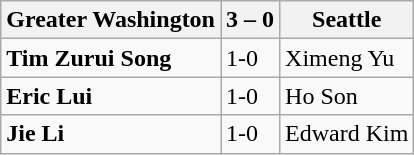<table class="wikitable">
<tr>
<th>Greater Washington</th>
<th>3 – 0</th>
<th>Seattle</th>
</tr>
<tr>
<td><strong>Tim Zurui Song</strong></td>
<td>1-0</td>
<td>Ximeng Yu</td>
</tr>
<tr>
<td><strong>Eric Lui</strong></td>
<td>1-0</td>
<td>Ho Son</td>
</tr>
<tr>
<td><strong>Jie Li</strong></td>
<td>1-0</td>
<td>Edward Kim</td>
</tr>
</table>
